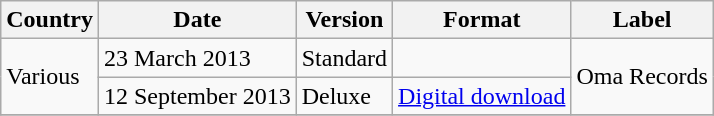<table class="wikitable">
<tr>
<th>Country</th>
<th>Date</th>
<th>Version</th>
<th>Format</th>
<th>Label</th>
</tr>
<tr>
<td rowspan=2>Various</td>
<td>23 March 2013</td>
<td>Standard</td>
<td></td>
<td rowspan=2>Oma Records</td>
</tr>
<tr>
<td>12 September 2013</td>
<td>Deluxe</td>
<td><a href='#'>Digital download</a></td>
</tr>
<tr>
</tr>
</table>
